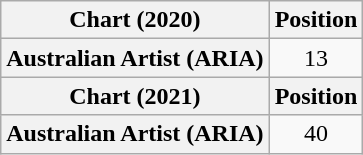<table class="wikitable plainrowheaders" style="text-align:center">
<tr>
<th scope="col">Chart (2020)</th>
<th scope="col">Position</th>
</tr>
<tr>
<th scope="row">Australian Artist (ARIA)</th>
<td>13</td>
</tr>
<tr>
<th scope="col">Chart (2021)</th>
<th scope="col">Position</th>
</tr>
<tr>
<th scope="row">Australian Artist (ARIA)</th>
<td>40</td>
</tr>
</table>
